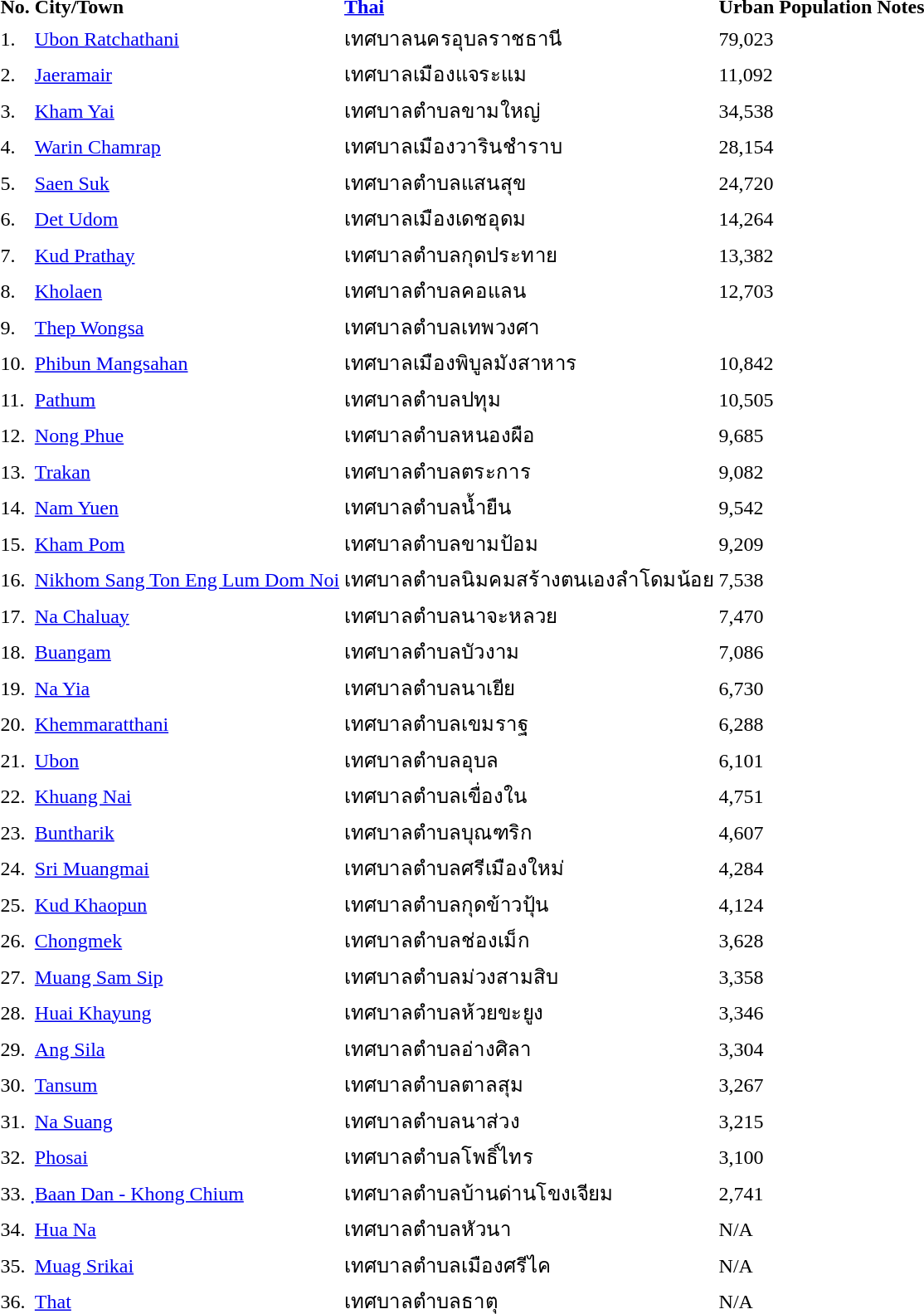<table>
<tr>
<th align=left>No.</th>
<th align=left>City/Town</th>
<th align=left><a href='#'>Thai</a></th>
<th align=left>Urban Population</th>
<th align=center>Notes</th>
</tr>
<tr>
<td>1.</td>
<td><a href='#'>Ubon Ratchathani</a></td>
<td>เทศบาลนครอุบลราชธานี</td>
<td>79,023</td>
<td></td>
</tr>
<tr>
<td>2.</td>
<td><a href='#'>Jaeramair</a></td>
<td>เทศบาลเมืองแจระแม</td>
<td>11,092</td>
<td></td>
</tr>
<tr>
<td>3.</td>
<td><a href='#'>Kham Yai</a></td>
<td>เทศบาลตำบลขามใหญ่</td>
<td>34,538</td>
<td></td>
</tr>
<tr>
<td>4.</td>
<td><a href='#'>Warin Chamrap</a></td>
<td>เทศบาลเมืองวารินชำราบ</td>
<td>28,154</td>
<td></td>
</tr>
<tr>
<td>5.</td>
<td><a href='#'>Saen Suk</a></td>
<td>เทศบาลตำบลแสนสุข</td>
<td>24,720</td>
<td></td>
</tr>
<tr>
<td>6.</td>
<td><a href='#'>Det Udom</a></td>
<td>เทศบาลเมืองเดชอุดม</td>
<td>14,264</td>
<td></td>
</tr>
<tr>
<td>7.</td>
<td><a href='#'>Kud Prathay</a></td>
<td>เทศบาลตำบลกุดประทาย</td>
<td>13,382</td>
<td></td>
</tr>
<tr>
<td>8.</td>
<td><a href='#'>Kholaen</a></td>
<td>เทศบาลตำบลคอแลน</td>
<td>12,703</td>
<td></td>
</tr>
<tr>
<td>9.</td>
<td><a href='#'>Thep Wongsa</a></td>
<td>เทศบาลตำบลเทพวงศา</td>
<td 1,0968></td>
</tr>
<tr>
<td>10.</td>
<td><a href='#'>Phibun Mangsahan</a></td>
<td>เทศบาลเมืองพิบูลมังสาหาร</td>
<td>10,842</td>
<td></td>
</tr>
<tr>
<td>11.</td>
<td><a href='#'>Pathum</a></td>
<td>เทศบาลตำบลปทุม</td>
<td>10,505</td>
<td></td>
</tr>
<tr>
<td>12.</td>
<td><a href='#'>Nong Phue</a></td>
<td>เทศบาลตำบลหนองผือ</td>
<td>9,685</td>
<td></td>
</tr>
<tr>
<td>13.</td>
<td><a href='#'>Trakan</a></td>
<td>เทศบาลตำบลตระการ</td>
<td>9,082</td>
<td></td>
</tr>
<tr>
<td>14.</td>
<td><a href='#'>Nam Yuen</a></td>
<td>เทศบาลตำบลน้ำยืน</td>
<td>9,542</td>
<td></td>
</tr>
<tr>
<td>15.</td>
<td><a href='#'>Kham Pom</a></td>
<td>เทศบาลตำบลขามป้อม</td>
<td>9,209</td>
<td></td>
</tr>
<tr>
<td>16.</td>
<td><a href='#'>Nikhom Sang Ton Eng Lum Dom Noi</a></td>
<td>เทศบาลตำบลนิมคมสร้างตนเองลำโดมน้อย</td>
<td>7,538</td>
<td></td>
</tr>
<tr>
<td>17.</td>
<td><a href='#'>Na Chaluay</a></td>
<td>เทศบาลตำบลนาจะหลวย</td>
<td>7,470</td>
<td></td>
</tr>
<tr>
<td>18.</td>
<td><a href='#'>Buangam</a></td>
<td>เทศบาลตำบลบัวงาม</td>
<td>7,086</td>
<td></td>
</tr>
<tr>
<td>19.</td>
<td><a href='#'>Na Yia</a></td>
<td>เทศบาลตำบลนาเยีย</td>
<td>6,730</td>
<td></td>
</tr>
<tr>
<td>20.</td>
<td><a href='#'>Khemmaratthani</a></td>
<td>เทศบาลตำบลเขมราฐ</td>
<td>6,288</td>
<td></td>
</tr>
<tr>
<td>21.</td>
<td><a href='#'>Ubon</a></td>
<td>เทศบาลตำบลอุบล</td>
<td>6,101</td>
<td></td>
</tr>
<tr>
<td>22.</td>
<td><a href='#'>Khuang Nai</a></td>
<td>เทศบาลตำบลเขื่องใน</td>
<td>4,751</td>
<td></td>
</tr>
<tr>
<td>23.</td>
<td><a href='#'>Buntharik</a></td>
<td>เทศบาลตำบลบุณฑริก</td>
<td>4,607</td>
<td></td>
</tr>
<tr>
<td>24.</td>
<td><a href='#'>Sri Muangmai</a></td>
<td>เทศบาลตำบลศรีเมืองใหม่</td>
<td>4,284</td>
<td></td>
</tr>
<tr>
<td>25.</td>
<td><a href='#'>Kud Khaopun</a></td>
<td>เทศบาลตำบลกุดข้าวปุ้น</td>
<td>4,124</td>
<td></td>
</tr>
<tr>
<td>26.</td>
<td><a href='#'>Chongmek</a></td>
<td>เทศบาลตำบลช่องเม็ก</td>
<td>3,628</td>
<td></td>
</tr>
<tr>
<td>27.</td>
<td><a href='#'>Muang Sam Sip</a></td>
<td>เทศบาลตำบลม่วงสามสิบ</td>
<td>3,358</td>
<td></td>
</tr>
<tr>
<td>28.</td>
<td><a href='#'>Huai Khayung</a></td>
<td>เทศบาลตำบลห้วยขะยูง</td>
<td>3,346</td>
<td></td>
</tr>
<tr>
<td>29.</td>
<td><a href='#'>Ang Sila</a></td>
<td>เทศบาลตำบลอ่างศิลา</td>
<td>3,304</td>
<td></td>
</tr>
<tr>
<td>30.</td>
<td><a href='#'>Tansum</a></td>
<td>เทศบาลตำบลตาลสุม</td>
<td>3,267</td>
<td></td>
</tr>
<tr>
<td>31.</td>
<td><a href='#'>Na Suang</a></td>
<td>เทศบาลตำบลนาส่วง</td>
<td>3,215</td>
<td></td>
</tr>
<tr>
<td>32.</td>
<td><a href='#'>Phosai</a></td>
<td>เทศบาลตำบลโพธิ์ไทร</td>
<td>3,100</td>
<td></td>
</tr>
<tr>
<td>33.</td>
<td><a href='#'>ฺBaan Dan - Khong Chium</a></td>
<td>เทศบาลตำบลบ้านด่านโขงเจียม</td>
<td>2,741</td>
<td></td>
</tr>
<tr>
<td>34.</td>
<td><a href='#'>Hua Na</a></td>
<td>เทศบาลตำบลหัวนา</td>
<td>N/A</td>
<td></td>
</tr>
<tr>
<td>35.</td>
<td><a href='#'>Muag Srikai</a></td>
<td>เทศบาลตำบลเมืองศรีไค</td>
<td>N/A</td>
<td></td>
</tr>
<tr>
<td>36.</td>
<td><a href='#'>That</a></td>
<td>เทศบาลตำบลธาตุ</td>
<td>N/A</td>
<td></td>
</tr>
</table>
